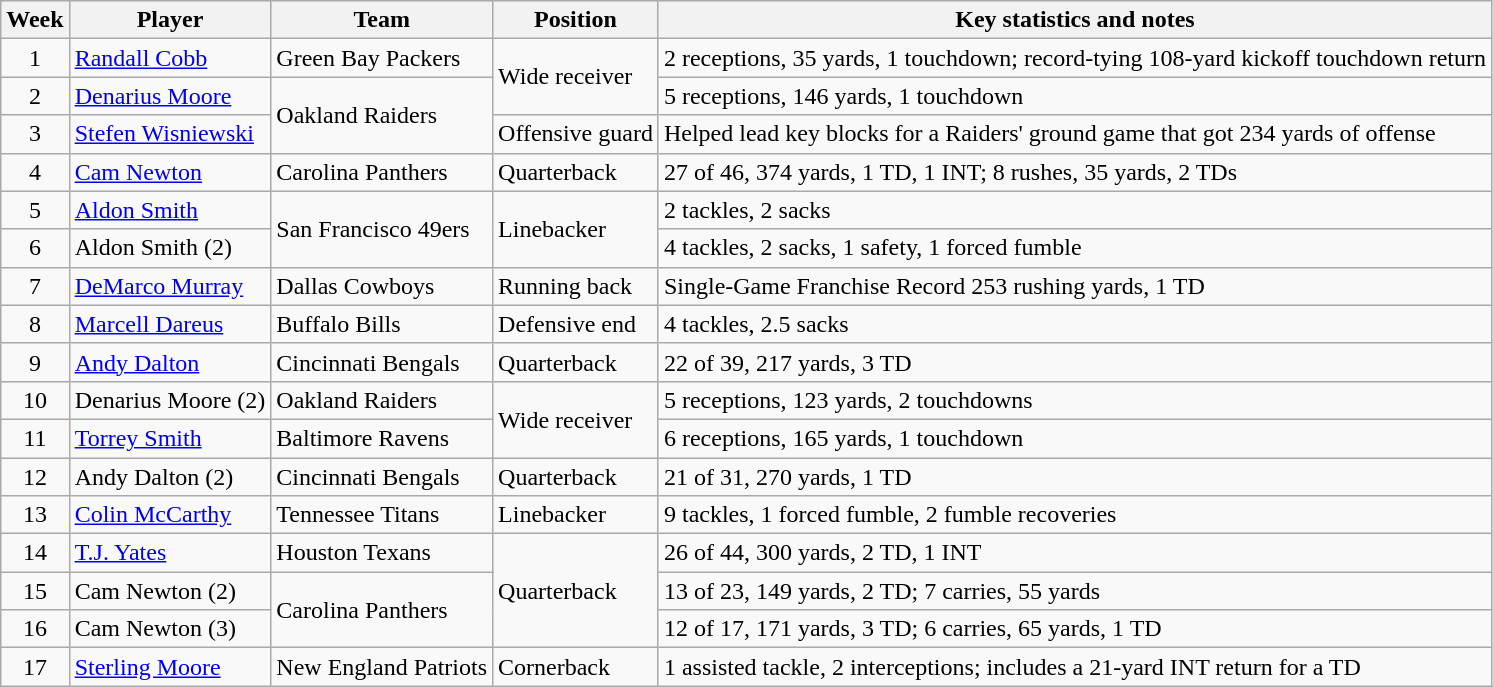<table class="wikitable sortable">
<tr>
<th>Week</th>
<th>Player</th>
<th>Team</th>
<th>Position</th>
<th>Key statistics and notes</th>
</tr>
<tr>
<td align=center>1</td>
<td><a href='#'>Randall Cobb</a></td>
<td>Green Bay Packers</td>
<td rowspan="2">Wide receiver</td>
<td>2 receptions, 35 yards, 1 touchdown; record-tying 108-yard kickoff touchdown return</td>
</tr>
<tr>
<td align=center>2</td>
<td><a href='#'>Denarius Moore</a></td>
<td rowspan="2">Oakland Raiders</td>
<td>5 receptions, 146 yards, 1 touchdown</td>
</tr>
<tr>
<td align=center>3</td>
<td><a href='#'>Stefen Wisniewski</a></td>
<td>Offensive guard</td>
<td>Helped lead key blocks for a Raiders' ground game that got 234 yards of offense</td>
</tr>
<tr>
<td align=center>4</td>
<td><a href='#'>Cam Newton</a></td>
<td>Carolina Panthers</td>
<td>Quarterback</td>
<td>27 of 46, 374 yards, 1 TD, 1 INT; 8 rushes, 35 yards, 2 TDs</td>
</tr>
<tr>
<td align=center>5</td>
<td><a href='#'>Aldon Smith</a></td>
<td rowspan="2">San Francisco 49ers</td>
<td rowspan="2">Linebacker</td>
<td>2 tackles, 2 sacks</td>
</tr>
<tr>
<td align=center>6</td>
<td>Aldon Smith (2)</td>
<td>4 tackles, 2 sacks, 1 safety, 1 forced fumble</td>
</tr>
<tr>
<td align=center>7</td>
<td><a href='#'>DeMarco Murray</a></td>
<td>Dallas Cowboys</td>
<td>Running back</td>
<td>Single-Game Franchise Record 253 rushing yards, 1 TD</td>
</tr>
<tr>
<td align=center>8</td>
<td><a href='#'>Marcell Dareus</a></td>
<td>Buffalo Bills</td>
<td>Defensive end</td>
<td>4 tackles, 2.5 sacks</td>
</tr>
<tr>
<td align=center>9</td>
<td><a href='#'>Andy Dalton</a></td>
<td>Cincinnati Bengals</td>
<td>Quarterback</td>
<td>22 of 39, 217 yards, 3 TD</td>
</tr>
<tr>
<td align=center>10</td>
<td>Denarius Moore (2)</td>
<td>Oakland Raiders</td>
<td rowspan="2">Wide receiver</td>
<td>5 receptions, 123 yards, 2 touchdowns</td>
</tr>
<tr>
<td align=center>11</td>
<td><a href='#'>Torrey Smith</a></td>
<td>Baltimore Ravens</td>
<td>6 receptions, 165 yards, 1 touchdown</td>
</tr>
<tr>
<td align=center>12</td>
<td>Andy Dalton (2)</td>
<td>Cincinnati Bengals</td>
<td>Quarterback</td>
<td>21 of 31, 270 yards, 1 TD</td>
</tr>
<tr>
<td align=center>13</td>
<td><a href='#'>Colin McCarthy</a></td>
<td>Tennessee Titans</td>
<td>Linebacker</td>
<td>9 tackles, 1 forced fumble, 2 fumble recoveries</td>
</tr>
<tr>
<td align=center>14</td>
<td><a href='#'>T.J. Yates</a></td>
<td>Houston Texans</td>
<td rowspan="3">Quarterback</td>
<td>26 of 44, 300 yards, 2 TD, 1 INT</td>
</tr>
<tr>
<td align=center>15</td>
<td>Cam Newton (2)</td>
<td rowspan="2">Carolina Panthers</td>
<td>13 of 23, 149 yards, 2 TD; 7 carries, 55 yards</td>
</tr>
<tr>
<td align=center>16</td>
<td>Cam Newton (3)</td>
<td>12 of 17, 171 yards, 3 TD; 6 carries, 65 yards, 1 TD</td>
</tr>
<tr>
<td align=center>17</td>
<td><a href='#'>Sterling Moore</a></td>
<td>New England Patriots</td>
<td>Cornerback</td>
<td>1 assisted tackle, 2 interceptions; includes a 21-yard INT return for a TD</td>
</tr>
</table>
